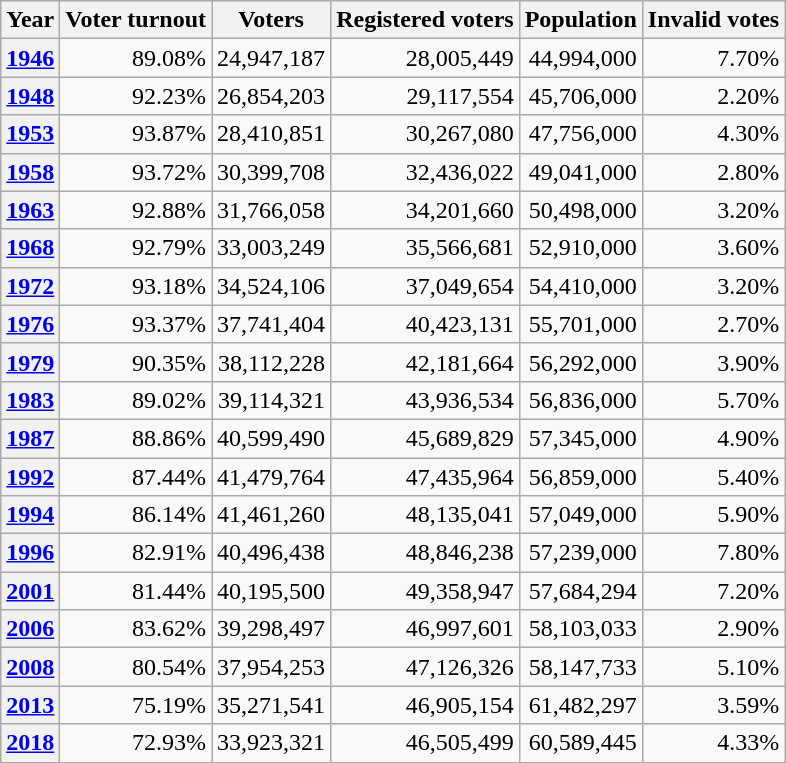<table class=wikitable style="text-align:right">
<tr>
<th>Year</th>
<th>Voter turnout</th>
<th>Voters</th>
<th>Registered voters</th>
<th>Population</th>
<th>Invalid votes</th>
</tr>
<tr>
<th><a href='#'>1946</a></th>
<td>89.08%</td>
<td>24,947,187</td>
<td>28,005,449</td>
<td>44,994,000</td>
<td>7.70%</td>
</tr>
<tr>
<th><a href='#'>1948</a></th>
<td>92.23%</td>
<td>26,854,203</td>
<td>29,117,554</td>
<td>45,706,000</td>
<td>2.20%</td>
</tr>
<tr>
<th><a href='#'>1953</a></th>
<td>93.87%</td>
<td>28,410,851</td>
<td>30,267,080</td>
<td>47,756,000</td>
<td>4.30%</td>
</tr>
<tr>
<th><a href='#'>1958</a></th>
<td>93.72%</td>
<td>30,399,708</td>
<td>32,436,022</td>
<td>49,041,000</td>
<td>2.80%</td>
</tr>
<tr>
<th><a href='#'>1963</a></th>
<td>92.88%</td>
<td>31,766,058</td>
<td>34,201,660</td>
<td>50,498,000</td>
<td>3.20%</td>
</tr>
<tr>
<th><a href='#'>1968</a></th>
<td>92.79%</td>
<td>33,003,249</td>
<td>35,566,681</td>
<td>52,910,000</td>
<td>3.60%</td>
</tr>
<tr>
<th><a href='#'>1972</a></th>
<td>93.18%</td>
<td>34,524,106</td>
<td>37,049,654</td>
<td>54,410,000</td>
<td>3.20%</td>
</tr>
<tr>
<th><a href='#'>1976</a></th>
<td>93.37%</td>
<td>37,741,404</td>
<td>40,423,131</td>
<td>55,701,000</td>
<td>2.70%</td>
</tr>
<tr>
<th><a href='#'>1979</a></th>
<td>90.35%</td>
<td>38,112,228</td>
<td>42,181,664</td>
<td>56,292,000</td>
<td>3.90%</td>
</tr>
<tr>
<th><a href='#'>1983</a></th>
<td>89.02%</td>
<td>39,114,321</td>
<td>43,936,534</td>
<td>56,836,000</td>
<td>5.70%</td>
</tr>
<tr>
<th><a href='#'>1987</a></th>
<td>88.86%</td>
<td>40,599,490</td>
<td>45,689,829</td>
<td>57,345,000</td>
<td>4.90%</td>
</tr>
<tr>
<th><a href='#'>1992</a></th>
<td>87.44%</td>
<td>41,479,764</td>
<td>47,435,964</td>
<td>56,859,000</td>
<td>5.40%</td>
</tr>
<tr>
<th><a href='#'>1994</a></th>
<td>86.14%</td>
<td>41,461,260</td>
<td>48,135,041</td>
<td>57,049,000</td>
<td>5.90%</td>
</tr>
<tr>
<th><a href='#'>1996</a></th>
<td>82.91%</td>
<td>40,496,438</td>
<td>48,846,238</td>
<td>57,239,000</td>
<td>7.80%</td>
</tr>
<tr>
<th><a href='#'>2001</a></th>
<td>81.44%</td>
<td>40,195,500</td>
<td>49,358,947</td>
<td>57,684,294</td>
<td>7.20%</td>
</tr>
<tr>
<th><a href='#'>2006</a></th>
<td>83.62%</td>
<td>39,298,497</td>
<td>46,997,601</td>
<td>58,103,033</td>
<td>2.90%</td>
</tr>
<tr>
<th><a href='#'>2008</a></th>
<td>80.54%</td>
<td>37,954,253</td>
<td>47,126,326</td>
<td>58,147,733</td>
<td>5.10%</td>
</tr>
<tr>
<th><a href='#'>2013</a></th>
<td>75.19%</td>
<td>35,271,541</td>
<td>46,905,154</td>
<td>61,482,297</td>
<td>3.59%</td>
</tr>
<tr>
<th><a href='#'>2018</a></th>
<td>72.93%</td>
<td>33,923,321</td>
<td>46,505,499</td>
<td>60,589,445</td>
<td>4.33%</td>
</tr>
</table>
